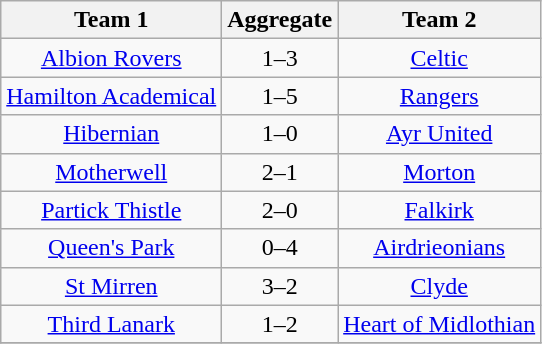<table class="wikitable" style="text-align: center">
<tr>
<th>Team 1</th>
<th>Aggregate</th>
<th>Team 2</th>
</tr>
<tr>
<td><a href='#'>Albion Rovers</a></td>
<td>1–3</td>
<td><a href='#'>Celtic</a></td>
</tr>
<tr>
<td><a href='#'>Hamilton Academical</a></td>
<td>1–5</td>
<td><a href='#'>Rangers</a></td>
</tr>
<tr>
<td><a href='#'>Hibernian</a></td>
<td>1–0</td>
<td><a href='#'>Ayr United</a></td>
</tr>
<tr>
<td><a href='#'>Motherwell</a></td>
<td>2–1</td>
<td><a href='#'>Morton</a></td>
</tr>
<tr>
<td><a href='#'>Partick Thistle</a></td>
<td>2–0</td>
<td><a href='#'>Falkirk</a></td>
</tr>
<tr>
<td><a href='#'>Queen's Park</a></td>
<td>0–4</td>
<td><a href='#'>Airdrieonians</a></td>
</tr>
<tr>
<td><a href='#'>St Mirren</a></td>
<td>3–2</td>
<td><a href='#'>Clyde</a></td>
</tr>
<tr>
<td><a href='#'>Third Lanark</a></td>
<td>1–2</td>
<td><a href='#'>Heart of Midlothian</a></td>
</tr>
<tr>
</tr>
</table>
